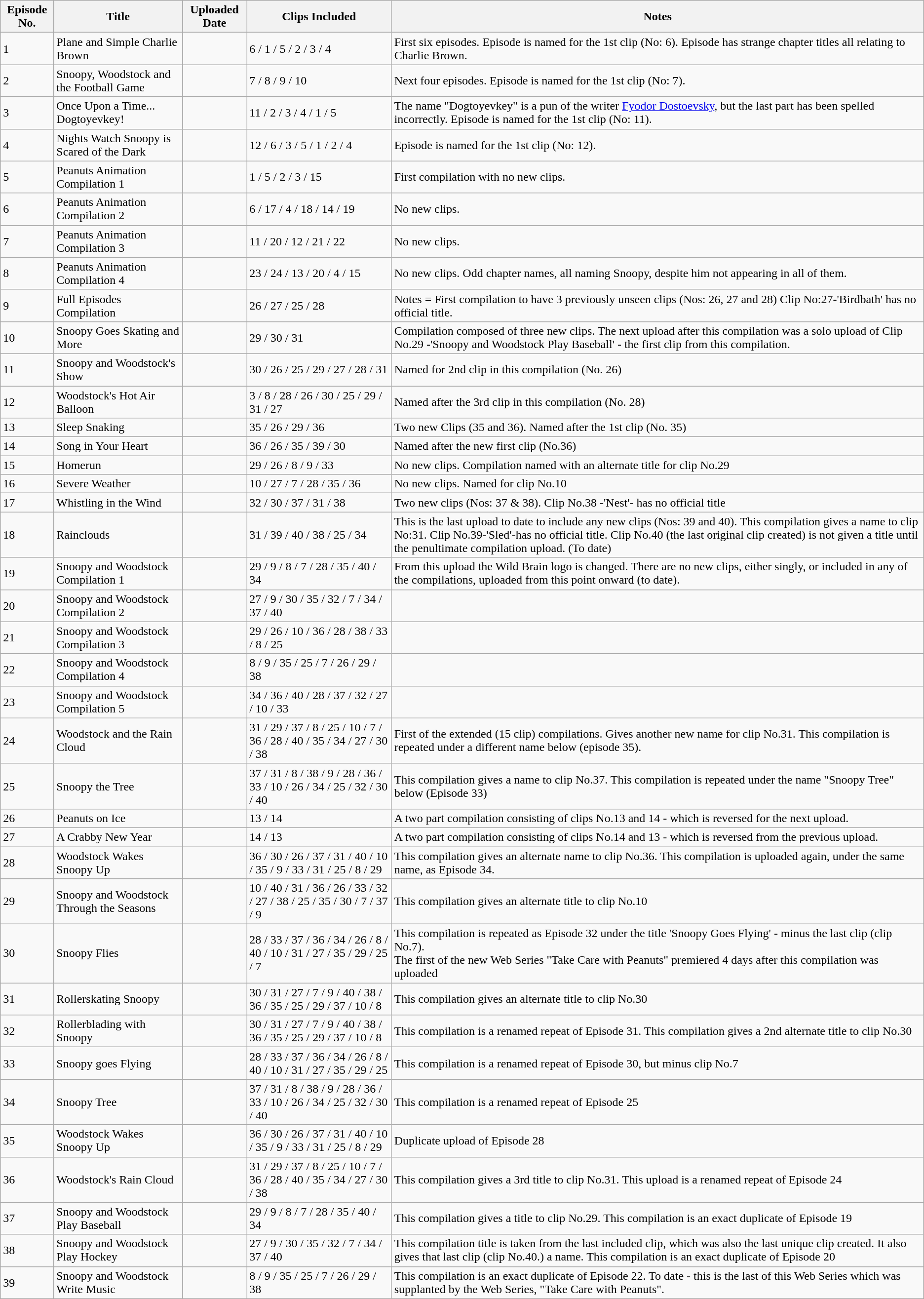<table class="wikitable sortable static-row-numbers static-row-header-text">
<tr>
<th>Episode No.</th>
<th>Title</th>
<th>Uploaded Date</th>
<th>Clips Included</th>
<th>Notes</th>
</tr>
<tr>
<td>1</td>
<td>Plane and Simple Charlie Brown</td>
<td></td>
<td>6 / 1 / 5 / 2 / 3 / 4</td>
<td>First six episodes. Episode is named for the 1st clip (No: 6). Episode has strange chapter titles all relating to Charlie Brown.</td>
</tr>
<tr>
<td>2</td>
<td>Snoopy, Woodstock and the Football Game</td>
<td></td>
<td>7 / 8 / 9 / 10</td>
<td>Next four episodes. Episode is named for the 1st clip (No: 7).</td>
</tr>
<tr>
<td>3</td>
<td>Once Upon a Time... Dogtoyevkey!</td>
<td></td>
<td>11 / 2 / 3 / 4 / 1 / 5</td>
<td>The name "Dogtoyevkey" is a pun of the writer <a href='#'>Fyodor Dostoevsky</a>, but the last part has been spelled incorrectly. Episode is named for the 1st clip (No: 11).</td>
</tr>
<tr>
<td>4</td>
<td>Nights Watch Snoopy is Scared of the Dark</td>
<td></td>
<td>12 / 6 / 3 / 5 / 1 / 2 / 4</td>
<td>Episode is named for the 1st clip (No: 12).</td>
</tr>
<tr>
<td>5</td>
<td>Peanuts Animation Compilation 1</td>
<td></td>
<td>1 / 5 / 2 / 3 / 15</td>
<td>First compilation with no new clips.</td>
</tr>
<tr>
<td>6</td>
<td>Peanuts Animation Compilation 2</td>
<td></td>
<td>6 / 17 / 4 / 18 / 14 / 19</td>
<td>No new clips.</td>
</tr>
<tr>
<td>7</td>
<td>Peanuts Animation Compilation 3</td>
<td></td>
<td>11 / 20 / 12 / 21 / 22</td>
<td>No new clips.</td>
</tr>
<tr>
<td>8</td>
<td>Peanuts Animation Compilation 4</td>
<td></td>
<td>23 / 24 / 13 / 20 / 4 / 15</td>
<td>No new clips. Odd chapter names, all naming Snoopy, despite him not appearing in all of them.</td>
</tr>
<tr>
<td>9</td>
<td Snoopy and Woodstock>Full Episodes Compilation</td>
<td></td>
<td>26 / 27 / 25 / 28</td>
<td>Notes    	  = First compilation to have 3 previously unseen clips (Nos: 26, 27 and 28) Clip No:27-'Birdbath' has no official title.</td>
</tr>
<tr>
<td>10</td>
<td>Snoopy Goes Skating and More</td>
<td></td>
<td>29 / 30 / 31</td>
<td>Compilation composed of three new clips. The next upload after this compilation was a solo upload of Clip No.29 -'Snoopy and Woodstock Play Baseball' - the first clip from this compilation.</td>
</tr>
<tr>
<td>11</td>
<td Snoopy and Woodstock>Snoopy and Woodstock's Show</td>
<td></td>
<td>30 / 26 / 25 / 29 / 27 / 28 / 31</td>
<td>Named for 2nd clip in this compilation (No. 26)</td>
</tr>
<tr>
<td>12</td>
<td Snoopy and Woodstock>Woodstock's Hot Air Balloon</td>
<td></td>
<td>3 / 8 / 28 / 26 / 30 / 25 / 29 / 31 / 27</td>
<td>Named after the 3rd clip in this compilation (No. 28)</td>
</tr>
<tr>
<td>13</td>
<td Snoopy and Woodstock>Sleep Snaking</td>
<td></td>
<td>35 / 26 / 29 / 36</td>
<td>Two new Clips (35 and 36). Named after the 1st clip (No. 35)</td>
</tr>
<tr>
<td>14</td>
<td Snoopy and Woodstock>Song in Your Heart</td>
<td></td>
<td>36 / 26 / 35 / 39 / 30</td>
<td>Named after the new first clip (No.36)</td>
</tr>
<tr>
<td>15</td>
<td Snoopy and Woodstock>Homerun</td>
<td></td>
<td>29 / 26 / 8 / 9 / 33</td>
<td>No new clips. Compilation named with an alternate title for clip No.29</td>
</tr>
<tr>
<td>16</td>
<td Snoopy and Woodstock>Severe Weather</td>
<td></td>
<td>10 / 27 / 7 / 28 / 35 / 36</td>
<td>No new clips. Named for clip No.10</td>
</tr>
<tr>
<td>17</td>
<td Snoopy & Woodstock>Whistling in the Wind</td>
<td></td>
<td>32 / 30 / 37 / 31 / 38</td>
<td>Two new clips (Nos: 37 & 38). Clip No.38 -'Nest'- has no official title</td>
</tr>
<tr>
<td>18</td>
<td Snoopy and Woodstock>Rainclouds</td>
<td></td>
<td>31 / 39 / 40 / 38 / 25 / 34</td>
<td>This is the last upload to date to include any new clips (Nos: 39 and 40). This compilation gives a name to clip No:31. Clip No.39-'Sled'-has no official title. Clip No.40 (the last original clip created) is not given a title until the penultimate compilation upload. (To date)</td>
</tr>
<tr>
<td>19</td>
<td>Snoopy and Woodstock Compilation 1</td>
<td></td>
<td>29 / 9 / 8 / 7 / 28 / 35 / 40 / 34</td>
<td>From this upload the Wild Brain logo is changed. There are no new clips, either singly, or included in any of the compilations, uploaded from this point onward (to date).</td>
</tr>
<tr>
<td>20</td>
<td>Snoopy and Woodstock Compilation 2</td>
<td></td>
<td>27 / 9 / 30 / 35 / 32 / 7 / 34 / 37 / 40</td>
<td></td>
</tr>
<tr>
<td>21</td>
<td>Snoopy and Woodstock Compilation 3</td>
<td></td>
<td>29 / 26 / 10 / 36 / 28 / 38 / 33 / 8 / 25</td>
<td></td>
</tr>
<tr>
<td>22</td>
<td>Snoopy and Woodstock Compilation 4</td>
<td></td>
<td>8 / 9 / 35 / 25 / 7 / 26 / 29 / 38</td>
<td></td>
</tr>
<tr>
<td>23</td>
<td>Snoopy and Woodstock Compilation 5</td>
<td></td>
<td>34 / 36 / 40 / 28 / 37 / 32 / 27 / 10 / 33</td>
<td></td>
</tr>
<tr>
<td>24</td>
<td>Woodstock and the Rain Cloud</td>
<td></td>
<td>31 / 29 / 37 / 8 / 25 / 10 / 7 / 36 / 28 / 40 / 35 / 34 / 27 / 30 / 38</td>
<td>First of the extended (15 clip) compilations. Gives another new name for clip No.31. This compilation is repeated under a different name below (episode 35).</td>
</tr>
<tr>
<td>25</td>
<td>Snoopy the Tree</td>
<td></td>
<td>37 / 31 / 8 / 38 / 9 / 28 / 36 / 33 / 10 / 26 / 34 / 25 / 32 / 30 / 40</td>
<td>This compilation gives a name to clip No.37. This compilation is repeated under the name "Snoopy Tree" below (Episode 33)</td>
</tr>
<tr>
<td>26</td>
<td>Peanuts on Ice</td>
<td></td>
<td>13 / 14</td>
<td>A two part compilation consisting of clips No.13 and 14 - which is reversed for the next upload.</td>
</tr>
<tr>
<td>27</td>
<td>A Crabby New Year</td>
<td></td>
<td>14 / 13</td>
<td>A two part compilation consisting of clips No.14 and 13 - which is reversed from the previous upload.</td>
</tr>
<tr>
<td>28</td>
<td>Woodstock Wakes Snoopy Up</td>
<td></td>
<td>36 / 30 / 26 / 37 / 31 / 40 / 10 / 35 / 9 / 33 / 31 / 25 / 8 / 29</td>
<td>This compilation gives an alternate name to clip No.36. This compilation is uploaded again, under the same name, as Episode 34.</td>
</tr>
<tr>
<td>29</td>
<td>Snoopy and Woodstock Through the Seasons</td>
<td></td>
<td>10 / 40 / 31 / 36 / 26 / 33 / 32 / 27 / 38 / 25 / 35 / 30 / 7 / 37 / 9</td>
<td>This compilation gives an alternate title to clip No.10</td>
</tr>
<tr>
<td>30</td>
<td>Snoopy Flies</td>
<td></td>
<td>28 / 33 / 37 / 36 / 34 / 26 / 8 / 40 / 10 / 31 / 27 / 35 / 29 / 25 / 7</td>
<td>This compilation is repeated as Episode 32 under the title 'Snoopy Goes Flying' - minus the last clip (clip No.7).<br>The first of the new Web Series "Take Care with Peanuts" premiered 4 days after this compilation was uploaded</td>
</tr>
<tr>
<td>31</td>
<td>Rollerskating Snoopy</td>
<td></td>
<td>30 / 31 / 27 / 7 / 9 / 40 / 38 / 36 / 35 / 25 / 29 / 37 / 10 / 8</td>
<td>This compilation gives an alternate title to clip No.30</td>
</tr>
<tr>
<td>32</td>
<td>Rollerblading with Snoopy</td>
<td></td>
<td>30 / 31 / 27 / 7 / 9 / 40 / 38 / 36 / 35 / 25 / 29 / 37 / 10 / 8</td>
<td>This compilation is a renamed repeat of Episode 31. This compilation gives a 2nd alternate title to clip No.30</td>
</tr>
<tr>
<td>33</td>
<td>Snoopy goes Flying</td>
<td></td>
<td>28 / 33 / 37 / 36 / 34 / 26 / 8 / 40 / 10 / 31 / 27 / 35 / 29 / 25</td>
<td>This compilation is a renamed repeat of Episode 30, but minus clip No.7</td>
</tr>
<tr>
<td>34</td>
<td>Snoopy Tree</td>
<td></td>
<td>37 / 31 / 8 / 38 / 9 / 28 / 36 / 33 / 10 / 26 / 34 / 25 / 32 / 30 / 40</td>
<td>This compilation is a renamed repeat of Episode 25</td>
</tr>
<tr>
<td>35</td>
<td>Woodstock Wakes Snoopy Up</td>
<td></td>
<td>36 / 30 / 26 / 37 / 31 / 40 / 10 / 35 / 9 / 33 / 31 / 25 / 8 / 29</td>
<td>Duplicate upload of Episode 28</td>
</tr>
<tr>
<td>36</td>
<td>Woodstock's Rain Cloud</td>
<td></td>
<td>31 / 29 / 37 / 8 / 25 / 10 / 7 / 36 / 28 / 40 / 35 / 34 / 27 / 30 / 38</td>
<td>This compilation gives a 3rd title to clip No.31. This upload is a renamed repeat of Episode 24</td>
</tr>
<tr>
<td>37</td>
<td>Snoopy and Woodstock Play Baseball</td>
<td></td>
<td>29 / 9 / 8 / 7 / 28 / 35 / 40 / 34</td>
<td>This compilation gives a title to clip No.29. This compilation is an exact duplicate of Episode 19</td>
</tr>
<tr>
<td>38</td>
<td>Snoopy and Woodstock Play Hockey</td>
<td></td>
<td>27 / 9 / 30 / 35 / 32 / 7 / 34 / 37 / 40</td>
<td>This compilation title is taken from the last included clip, which was also the last unique clip created. It also gives that last clip (clip No.40.) a name. This compilation is an exact duplicate of Episode 20</td>
</tr>
<tr>
<td>39</td>
<td>Snoopy and Woodstock Write Music</td>
<td></td>
<td>8 / 9 / 35 / 25 / 7 / 26 / 29 / 38</td>
<td>This compilation is an exact duplicate of Episode 22. To date - this is the last of this Web Series which was supplanted by the Web Series, "Take Care with Peanuts".</td>
</tr>
</table>
